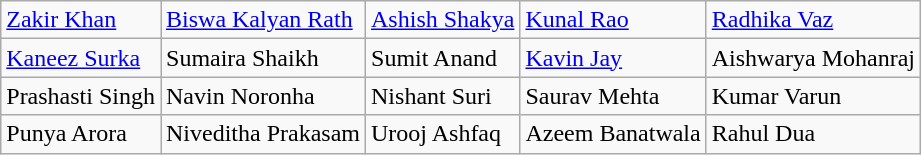<table class="wikitable mw-collapsible mw-collapsed">
<tr>
<td><a href='#'>Zakir Khan</a></td>
<td><a href='#'>Biswa Kalyan Rath</a></td>
<td><a href='#'>Ashish Shakya</a></td>
<td><a href='#'>Kunal Rao</a></td>
<td><a href='#'>Radhika Vaz</a></td>
</tr>
<tr>
<td><a href='#'>Kaneez Surka</a></td>
<td>Sumaira Shaikh</td>
<td>Sumit Anand</td>
<td><a href='#'>Kavin Jay</a></td>
<td>Aishwarya Mohanraj</td>
</tr>
<tr>
<td>Prashasti Singh</td>
<td>Navin Noronha</td>
<td>Nishant Suri</td>
<td>Saurav Mehta</td>
<td>Kumar Varun</td>
</tr>
<tr>
<td>Punya Arora</td>
<td>Niveditha Prakasam</td>
<td>Urooj Ashfaq</td>
<td>Azeem Banatwala</td>
<td>Rahul Dua</td>
</tr>
</table>
